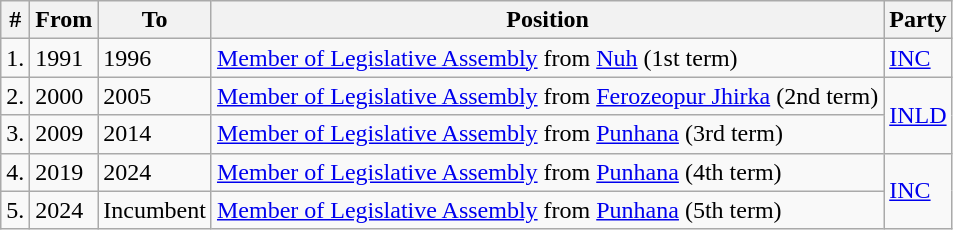<table class="wikitable sortable">
<tr>
<th>#</th>
<th>From</th>
<th>To</th>
<th>Position</th>
<th>Party</th>
</tr>
<tr>
<td>1.</td>
<td>1991</td>
<td>1996</td>
<td><a href='#'>Member of Legislative Assembly</a> from <a href='#'>Nuh</a> (1st term)</td>
<td><a href='#'>INC</a></td>
</tr>
<tr>
<td>2.</td>
<td>2000</td>
<td>2005</td>
<td><a href='#'>Member of Legislative Assembly</a> from <a href='#'>Ferozeopur Jhirka</a> (2nd term)</td>
<td rowspan="2"><a href='#'>INLD</a></td>
</tr>
<tr>
<td>3.</td>
<td>2009</td>
<td>2014</td>
<td><a href='#'>Member of Legislative Assembly</a> from <a href='#'>Punhana</a> (3rd term)</td>
</tr>
<tr>
<td>4.</td>
<td>2019</td>
<td>2024</td>
<td><a href='#'>Member of Legislative Assembly</a> from <a href='#'>Punhana</a> (4th term)</td>
<td rowspan="2"><a href='#'>INC</a></td>
</tr>
<tr>
<td>5.</td>
<td>2024</td>
<td>Incumbent</td>
<td><a href='#'>Member of Legislative Assembly</a> from <a href='#'>Punhana</a> (5th term)</td>
</tr>
</table>
